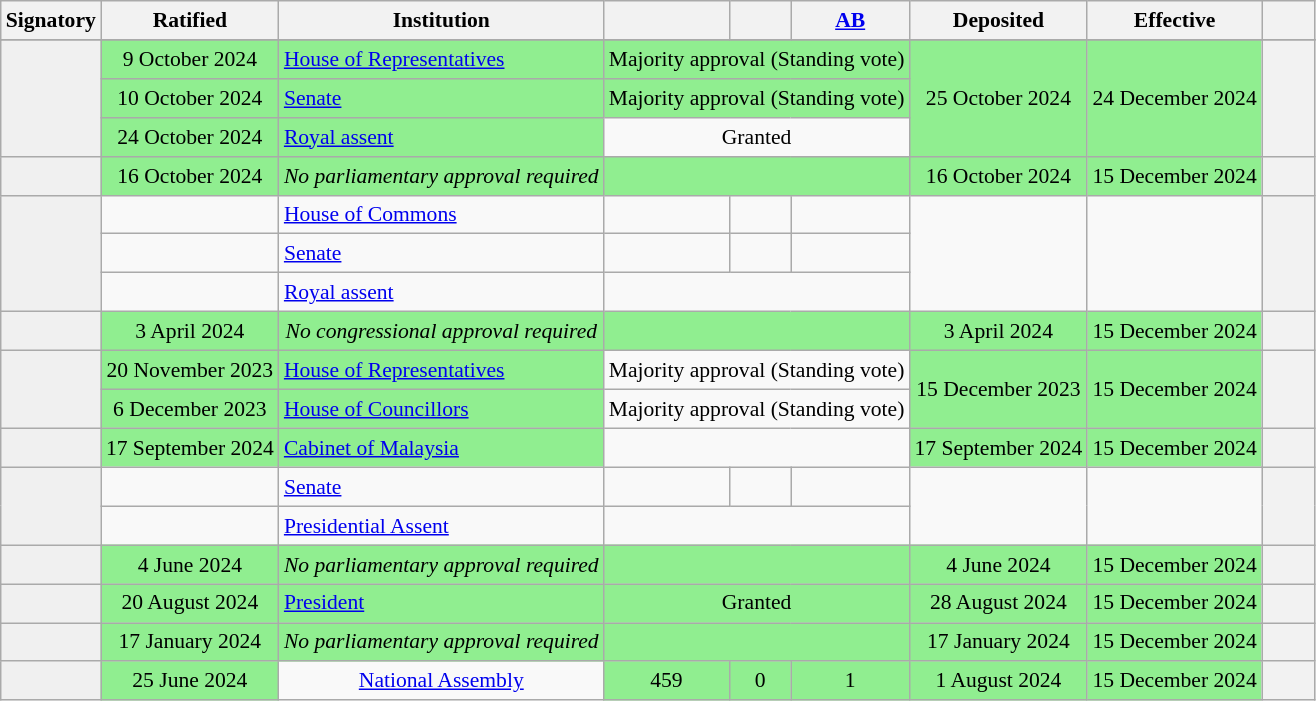<table class="wikitable sortable" style="font-size:90%; white-space:wrap; line-height:1.33">
<tr>
<th>Signatory</th>
<th>Ratified</th>
<th class="unsortable">Institution</th>
<th class="unsortable"></th>
<th class="unsortable"></th>
<th class="unsortable"><a href='#'>AB</a></th>
<th>Deposited</th>
<th>Effective</th>
<th class="unsortable" style="width:2em"></th>
</tr>
<tr>
</tr>
<tr>
<td rowspan="3" style="background:#F0F0F0"><strong></strong></td>
<td style="text-align:center;background:lightgreen">9 October 2024</td>
<td style="background:lightgreen"><a href='#'>House of Representatives</a></td>
<td colspan="3" style="background:lightgreen">Majority approval (Standing vote)</td>
<td rowspan="3" style="text-align:center;background:lightgreen">25 October 2024</td>
<td rowspan="3"  style="text-align:center; background: lightgreen">24 December 2024</td>
<th rowspan="3" -></th>
</tr>
<tr>
<td style="text-align:center;background:lightgreen">10 October 2024</td>
<td style="background:lightgreen"><a href='#'>Senate</a></td>
<td colspan="3" style="background:lightgreen">Majority approval (Standing vote)</td>
</tr>
<tr>
<td style="text-align:center; background:lightgreen">24 October 2024</td>
<td style="background:lightgreen"><a href='#'>Royal assent</a></td>
<td style="text-align:center" colspan="3" style="background:lightgreen;text-align:center">Granted</td>
</tr>
<tr>
<td style="background:#F0F0F0"><strong></strong></td>
<td style="text-align:center;background:lightgreen">16 October 2024</td>
<td style="text-align:center;background:lightgreen"><em>No parliamentary approval required</em></td>
<td colspan="3" style="text-align:center;background:lightgreen"></td>
<td style="text-align:center;background:lightgreen">16 October 2024</td>
<td style="text-align:center;background:lightgreen">15 December 2024</td>
<th></th>
</tr>
<tr>
<td rowspan="3" style="background:#F0F0F0"><strong></strong></td>
<td style="text-align:center"></td>
<td><a href='#'>House of Commons</a></td>
<td style="text-align:center"></td>
<td style="text-align:center"></td>
<td style="text-align:center"></td>
<td style="text-align:center" rowspan="3"></td>
<td rowspan="3"></td>
<th rowspan="3"></th>
</tr>
<tr>
<td style="text-align:center"></td>
<td><a href='#'>Senate</a></td>
<td style="text-align:center"></td>
<td style="text-align:center"></td>
<td style="text-align:center"></td>
</tr>
<tr>
<td style="text-align:center"></td>
<td><a href='#'>Royal assent</a></td>
<td style="text-align:center" colspan="3"></td>
</tr>
<tr>
<td style="background:#F0F0F0"><strong></strong></td>
<td style="text-align:center;background:lightgreen">3 April 2024</td>
<td style="text-align:center;background:lightgreen"><em>No congressional approval required</em></td>
<td colspan="3" style="text-align:center;background:lightgreen"></td>
<td style="text-align:center; background:lightgreen">3 April 2024</td>
<td style="text-align:center; background: lightgreen">15 December 2024</td>
<th></th>
</tr>
<tr>
<td rowspan="2" style="background:#F0F0F0"><strong></strong></td>
<td style="text-align:center; background:lightgreen">20 November 2023</td>
<td style="background:lightgreen"><a href='#'>House of Representatives</a></td>
<td style="text-align:center" colspan="3" style="background:lightgreen">Majority approval (Standing vote)</td>
<td rowspan="2" style="text-align:center; background:lightgreen">15 December 2023</td>
<td rowspan="2" style="text-align:center; background:lightgreen">15 December 2024</td>
<th rowspan="2"></th>
</tr>
<tr>
<td style="text-align:center; background:lightgreen">6 December 2023</td>
<td style="background:lightgreen"><a href='#'>House of Councillors</a></td>
<td colspan="3" style="text-align:center" style="background:lightgreen">Majority approval (Standing vote)</td>
</tr>
<tr>
<td style="background:#F0F0F0"><strong></strong></td>
<td style="text-align:center; background:lightgreen">17 September 2024</td>
<td style="background:lightgreen"><a href='#'>Cabinet of Malaysia</a></td>
<td colspan="3" style="text-align:center" style="background:lightgreen"></td>
<td style="text-align:center; background:lightgreen">17 September 2024</td>
<td style="text-align:center; background:lightgreen">15 December 2024</td>
<th></th>
</tr>
<tr>
<td rowspan="2" style="background:#F0F0F0"><strong></strong></td>
<td style="text-align:center"></td>
<td><a href='#'>Senate</a></td>
<td style="text-align:center"></td>
<td style="text-align:center"></td>
<td style="text-align:center"></td>
<td style="text-align:center"rowspan="2"></td>
<td rowspan="2"></td>
<th rowspan="2"></th>
</tr>
<tr>
<td style="text-align:center"></td>
<td><a href='#'>Presidential Assent</a></td>
<td style="text-align:center" colspan="3"></td>
</tr>
<tr>
<td style="background:#F0F0F0"><strong></strong></td>
<td style="text-align:center;background:lightgreen">4 June 2024</td>
<td style="text-align:center;background:lightgreen"><em>No parliamentary approval required</em></td>
<td colspan="3" style="text-align:center;background:lightgreen"></td>
<td style="text-align:center; background:lightgreen">4 June 2024</td>
<td style="text-align:center; background:lightgreen">15 December 2024</td>
<th></th>
</tr>
<tr>
<td style="background:#F0F0F0"><strong></strong></td>
<td style="text-align:center; background:lightgreen">20 August 2024</td>
<td style="background:lightgreen"><a href='#'>President</a></td>
<td style="background:lightgreen;text-align:center" colspan="3">Granted</td>
<td style="text-align:center; background:lightgreen">28 August 2024</td>
<td style="text-align:center; background:lightgreen">15 December 2024</td>
<th></th>
</tr>
<tr>
<td style="background:#F0F0F0"><strong></strong></td>
<td style="text-align:center;background:lightgreen">17 January 2024</td>
<td style="text-align:center;background:lightgreen"><em>No parliamentary approval required</em></td>
<td colspan="3" style="text-align:center;background:lightgreen"></td>
<td style="text-align:center;background:lightgreen">17 January 2024</td>
<td style="text-align:center; background:lightgreen">15 December 2024</td>
<th></th>
</tr>
<tr>
<td rowspan="1" style="background:#F0F0F0"><strong></strong></td>
<td style="text-align:center;background:lightgreen">25 June 2024</td>
<td style="text-align:center" style="background:lightgreen"><a href='#'>National Assembly</a></td>
<td style="text-align:center; background:lightgreen">459</td>
<td style="text-align:center; background:lightgreen">0</td>
<td style="text-align:center; background:lightgreen">1</td>
<td style="text-align:center; background:lightgreen">1 August 2024</td>
<td style="text-align:center; background:lightgreen">15 December 2024</td>
<th></th>
</tr>
</table>
